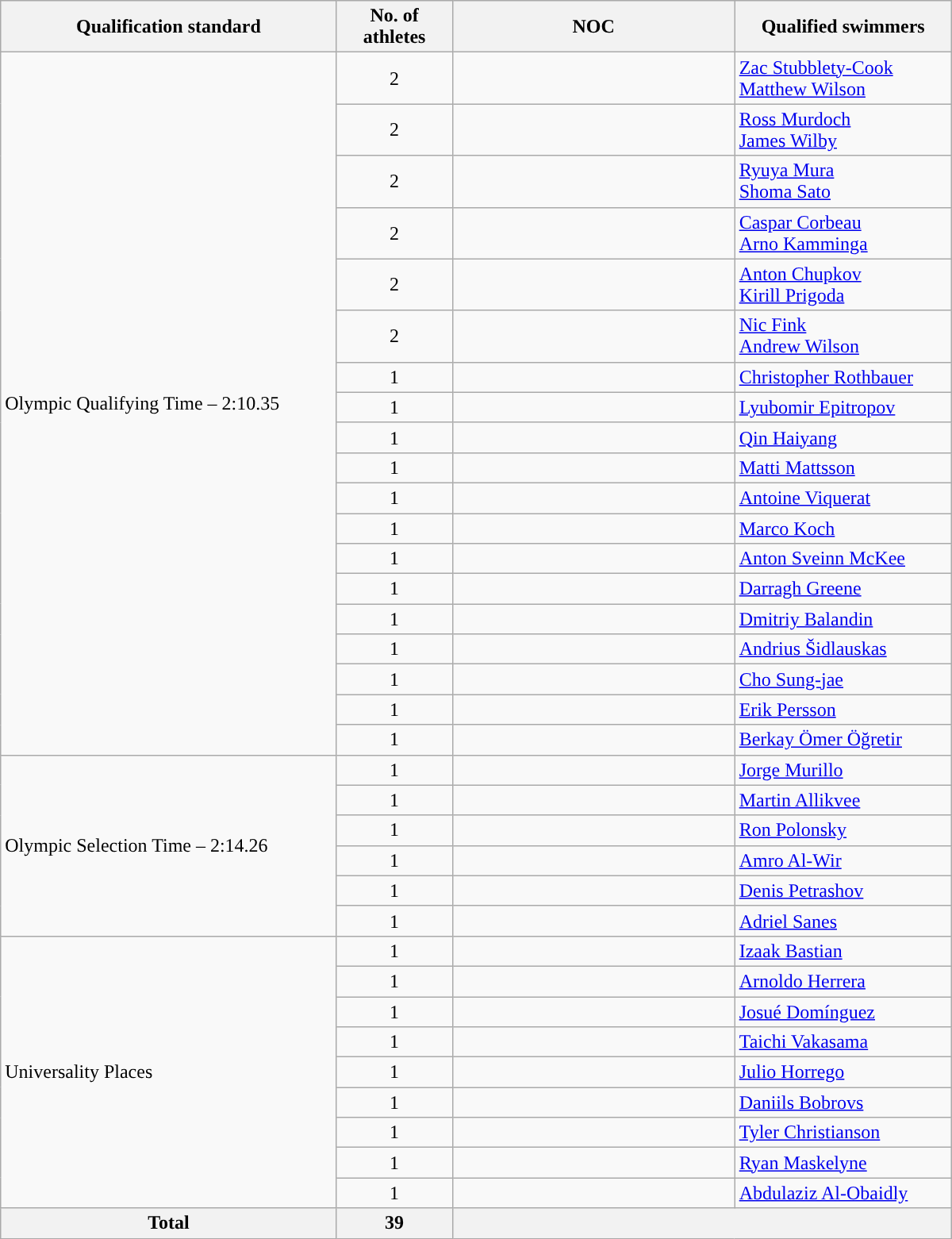<table class=wikitable style="text-align:left" width=800>
<tr>
<th>Qualification standard</th>
<th width=90>No. of athletes</th>
<th width=230>NOC</th>
<th>Qualified swimmers</th>
</tr>
<tr>
<td rowspan="19”">Olympic Qualifying Time – 2:10.35</td>
<td align=center>2</td>
<td></td>
<td><a href='#'>Zac Stubblety-Cook</a><br><a href='#'>Matthew Wilson</a></td>
</tr>
<tr>
<td align=center>2</td>
<td></td>
<td><a href='#'>Ross Murdoch</a><br><a href='#'>James Wilby</a></td>
</tr>
<tr>
<td align=center>2</td>
<td></td>
<td><a href='#'>Ryuya Mura</a><br><a href='#'>Shoma Sato</a></td>
</tr>
<tr>
<td align=center>2</td>
<td></td>
<td><a href='#'>Caspar Corbeau</a><br><a href='#'>Arno Kamminga</a></td>
</tr>
<tr>
<td align=center>2</td>
<td></td>
<td><a href='#'>Anton Chupkov</a><br><a href='#'>Kirill Prigoda</a></td>
</tr>
<tr>
<td align=center>2</td>
<td></td>
<td><a href='#'>Nic Fink</a><br><a href='#'>Andrew Wilson</a></td>
</tr>
<tr>
<td align=center>1</td>
<td></td>
<td><a href='#'>Christopher Rothbauer</a></td>
</tr>
<tr>
<td align=center>1</td>
<td></td>
<td><a href='#'>Lyubomir Epitropov</a></td>
</tr>
<tr>
<td align=center>1</td>
<td></td>
<td><a href='#'>Qin Haiyang</a></td>
</tr>
<tr>
<td align=center>1</td>
<td></td>
<td><a href='#'>Matti Mattsson</a></td>
</tr>
<tr>
<td align=center>1</td>
<td></td>
<td><a href='#'>Antoine Viquerat</a></td>
</tr>
<tr>
<td align=center>1</td>
<td></td>
<td><a href='#'>Marco Koch</a></td>
</tr>
<tr>
<td align=center>1</td>
<td></td>
<td><a href='#'>Anton Sveinn McKee</a></td>
</tr>
<tr>
<td align=center>1</td>
<td></td>
<td><a href='#'>Darragh Greene</a></td>
</tr>
<tr>
<td align=center>1</td>
<td></td>
<td><a href='#'>Dmitriy Balandin</a></td>
</tr>
<tr>
<td align=center>1</td>
<td></td>
<td><a href='#'>Andrius Šidlauskas</a></td>
</tr>
<tr>
<td align=center>1</td>
<td></td>
<td><a href='#'>Cho Sung-jae</a></td>
</tr>
<tr>
<td align=center>1</td>
<td></td>
<td><a href='#'>Erik Persson</a></td>
</tr>
<tr>
<td align=center>1</td>
<td></td>
<td><a href='#'>Berkay Ömer Öğretir</a></td>
</tr>
<tr>
<td rowspan=6>Olympic Selection Time – 2:14.26</td>
<td align=center>1</td>
<td></td>
<td><a href='#'>Jorge Murillo</a></td>
</tr>
<tr>
<td align=center>1</td>
<td></td>
<td><a href='#'>Martin Allikvee</a></td>
</tr>
<tr>
<td align=center>1</td>
<td></td>
<td><a href='#'>Ron Polonsky</a></td>
</tr>
<tr>
<td align=center>1</td>
<td></td>
<td><a href='#'>Amro Al-Wir</a></td>
</tr>
<tr>
<td align=center>1</td>
<td></td>
<td><a href='#'>Denis Petrashov</a></td>
</tr>
<tr>
<td align=center>1</td>
<td></td>
<td><a href='#'>Adriel Sanes</a></td>
</tr>
<tr>
<td rowspan=9>Universality Places</td>
<td align=center>1</td>
<td></td>
<td><a href='#'>Izaak Bastian</a></td>
</tr>
<tr>
<td align=center>1</td>
<td></td>
<td><a href='#'>Arnoldo Herrera</a></td>
</tr>
<tr>
<td align=center>1</td>
<td></td>
<td><a href='#'>Josué Domínguez</a></td>
</tr>
<tr>
<td align=center>1</td>
<td></td>
<td><a href='#'>Taichi Vakasama</a></td>
</tr>
<tr>
<td align=center>1</td>
<td></td>
<td><a href='#'>Julio Horrego</a></td>
</tr>
<tr>
<td align=center>1</td>
<td></td>
<td><a href='#'>Daniils Bobrovs</a></td>
</tr>
<tr>
<td align=center>1</td>
<td></td>
<td><a href='#'>Tyler Christianson</a></td>
</tr>
<tr>
<td align=center>1</td>
<td></td>
<td><a href='#'>Ryan Maskelyne</a></td>
</tr>
<tr>
<td align=center>1</td>
<td></td>
<td><a href='#'>Abdulaziz Al-Obaidly</a></td>
</tr>
<tr>
<th><strong>Total</strong></th>
<th>39</th>
<th colspan=2></th>
</tr>
</table>
